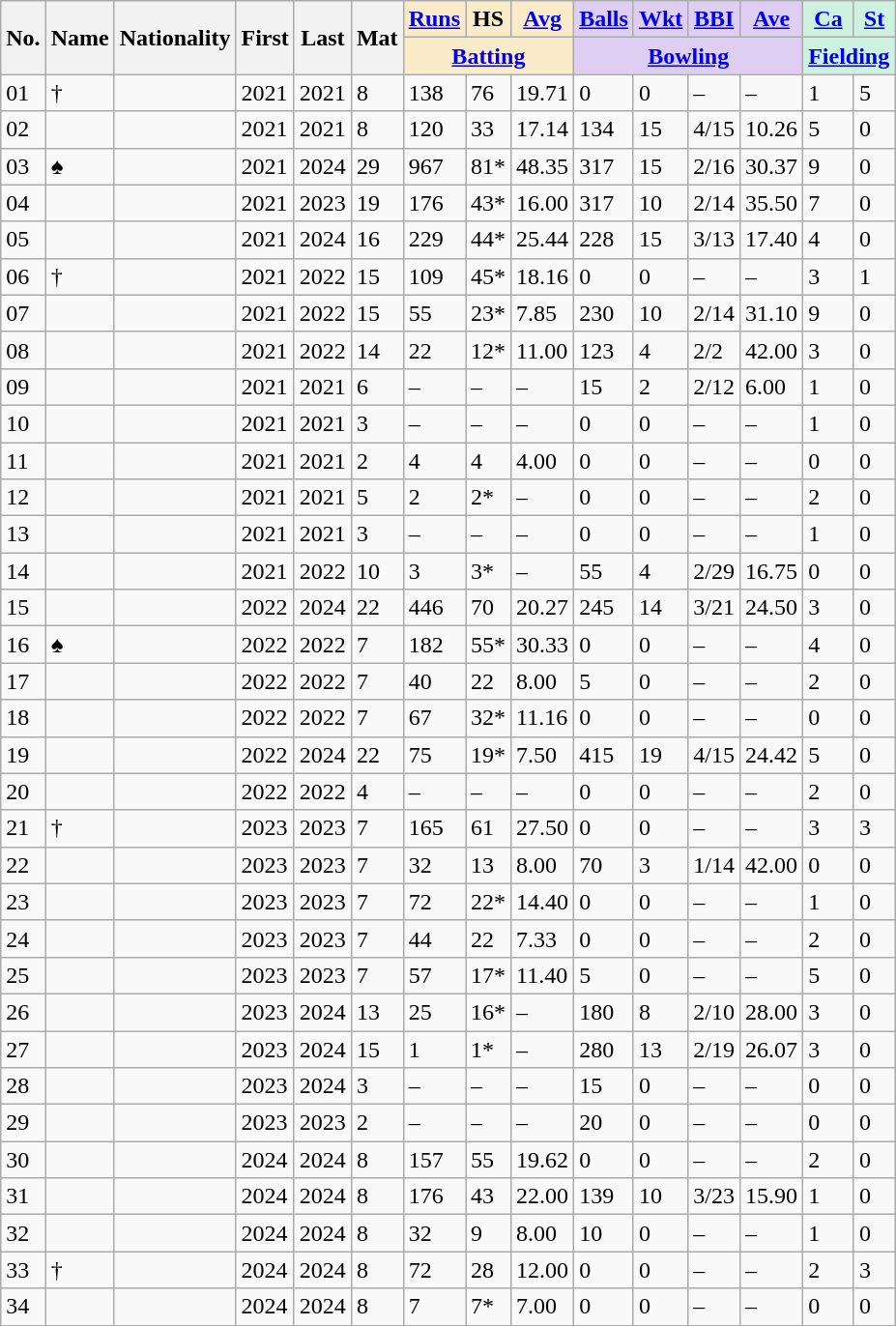<table class="wikitable sortable">
<tr align="center">
<th rowspan="2">No.</th>
<th rowspan="2">Name</th>
<th rowspan="2">Nationality</th>
<th rowspan="2">First</th>
<th rowspan="2">Last</th>
<th rowspan="2">Mat</th>
<th style="background:#faecc8"><a href='#'>Runs</a></th>
<th style="background:#faecc8">HS</th>
<th style="background:#faecc8"><a href='#'>Avg</a></th>
<th style="background:#ddcef2"><a href='#'>Balls</a></th>
<th style="background:#ddcef2"><a href='#'>Wkt</a></th>
<th style="background:#ddcef2"><a href='#'>BBI</a></th>
<th style="background:#ddcef2"><a href='#'>Ave</a></th>
<th style="background:#cef2e0"><a href='#'>Ca</a></th>
<th style="background:#cef2e0"><a href='#'>St</a></th>
</tr>
<tr class="unsortable">
<th colspan=3 style="background:#faecc8"><a href='#'>Batting</a></th>
<th colspan=4 style="background:#ddcef2"><a href='#'>Bowling</a></th>
<th colspan=2 style="background:#cef2e0"><a href='#'>Fielding</a></th>
</tr>
<tr>
<td><span>0</span>1</td>
<td><strong></strong> †</td>
<td></td>
<td>2021</td>
<td>2021</td>
<td>8</td>
<td>138</td>
<td>76</td>
<td>19.71</td>
<td>0</td>
<td>0</td>
<td>–</td>
<td>–</td>
<td>1</td>
<td>5</td>
</tr>
<tr>
<td><span>0</span>2</td>
<td><strong></strong></td>
<td></td>
<td>2021</td>
<td>2021</td>
<td>8</td>
<td>120</td>
<td>33</td>
<td>17.14</td>
<td>134</td>
<td>15</td>
<td>4/15</td>
<td>10.26</td>
<td>5</td>
<td>0</td>
</tr>
<tr>
<td><span>0</span>3</td>
<td> ♠</td>
<td></td>
<td>2021</td>
<td>2024</td>
<td>29</td>
<td>967</td>
<td>81*</td>
<td>48.35</td>
<td>317</td>
<td>15</td>
<td>2/16</td>
<td>30.37</td>
<td>9</td>
<td>0</td>
</tr>
<tr>
<td><span>0</span>4</td>
<td></td>
<td></td>
<td>2021</td>
<td>2023</td>
<td>19</td>
<td>176</td>
<td>43*</td>
<td>16.00</td>
<td>317</td>
<td>10</td>
<td>2/14</td>
<td>35.50</td>
<td>7</td>
<td>0</td>
</tr>
<tr>
<td><span>0</span>5</td>
<td><strong></strong></td>
<td></td>
<td>2021</td>
<td>2024</td>
<td>16</td>
<td>229</td>
<td>44*</td>
<td>25.44</td>
<td>228</td>
<td>15</td>
<td>3/13</td>
<td>17.40</td>
<td>4</td>
<td>0</td>
</tr>
<tr>
<td><span>0</span>6</td>
<td> †</td>
<td></td>
<td>2021</td>
<td>2022</td>
<td>15</td>
<td>109</td>
<td>45*</td>
<td>18.16</td>
<td>0</td>
<td>0</td>
<td>–</td>
<td>–</td>
<td>3</td>
<td>1</td>
</tr>
<tr>
<td><span>0</span>7</td>
<td></td>
<td></td>
<td>2021</td>
<td>2022</td>
<td>15</td>
<td>55</td>
<td>23*</td>
<td>7.85</td>
<td>230</td>
<td>10</td>
<td>2/14</td>
<td>31.10</td>
<td>9</td>
<td>0</td>
</tr>
<tr>
<td><span>0</span>8</td>
<td></td>
<td></td>
<td>2021</td>
<td>2022</td>
<td>14</td>
<td>22</td>
<td>12*</td>
<td>11.00</td>
<td>123</td>
<td>4</td>
<td>2/2</td>
<td>42.00</td>
<td>3</td>
<td>0</td>
</tr>
<tr>
<td><span>0</span>9</td>
<td></td>
<td></td>
<td>2021</td>
<td>2021</td>
<td>6</td>
<td>–</td>
<td>–</td>
<td>–</td>
<td>15</td>
<td>2</td>
<td>2/12</td>
<td>6.00</td>
<td>1</td>
<td>0</td>
</tr>
<tr>
<td>10</td>
<td></td>
<td></td>
<td>2021</td>
<td>2021</td>
<td>3</td>
<td>–</td>
<td>–</td>
<td>–</td>
<td>0</td>
<td>0</td>
<td>–</td>
<td>–</td>
<td>1</td>
<td>0</td>
</tr>
<tr>
<td>11</td>
<td></td>
<td></td>
<td>2021</td>
<td>2021</td>
<td>2</td>
<td>4</td>
<td>4</td>
<td>4.00</td>
<td>0</td>
<td>0</td>
<td>–</td>
<td>–</td>
<td>0</td>
<td>0</td>
</tr>
<tr>
<td>12</td>
<td></td>
<td></td>
<td>2021</td>
<td>2021</td>
<td>5</td>
<td>2</td>
<td>2*</td>
<td>–</td>
<td>0</td>
<td>0</td>
<td>–</td>
<td>–</td>
<td>2</td>
<td>0</td>
</tr>
<tr>
<td>13</td>
<td></td>
<td></td>
<td>2021</td>
<td>2021</td>
<td>3</td>
<td>–</td>
<td>–</td>
<td>–</td>
<td>0</td>
<td>0</td>
<td>–</td>
<td>–</td>
<td>1</td>
<td>0</td>
</tr>
<tr>
<td>14</td>
<td></td>
<td></td>
<td>2021</td>
<td>2022</td>
<td>10</td>
<td>3</td>
<td>3*</td>
<td>–</td>
<td>55</td>
<td>4</td>
<td>2/29</td>
<td>16.75</td>
<td>0</td>
<td>0</td>
</tr>
<tr>
<td>15</td>
<td></td>
<td></td>
<td>2022</td>
<td>2024</td>
<td>22</td>
<td>446</td>
<td>70</td>
<td>20.27</td>
<td>245</td>
<td>14</td>
<td>3/21</td>
<td>24.50</td>
<td>3</td>
<td>0</td>
</tr>
<tr>
<td>16</td>
<td><strong></strong> ♠</td>
<td></td>
<td>2022</td>
<td>2022</td>
<td>7</td>
<td>182</td>
<td>55*</td>
<td>30.33</td>
<td>0</td>
<td>0</td>
<td>–</td>
<td>–</td>
<td>4</td>
<td>0</td>
</tr>
<tr>
<td>17</td>
<td></td>
<td></td>
<td>2022</td>
<td>2022</td>
<td>7</td>
<td>40</td>
<td>22</td>
<td>8.00</td>
<td>5</td>
<td>0</td>
<td>–</td>
<td>–</td>
<td>2</td>
<td>0</td>
</tr>
<tr>
<td>18</td>
<td><strong></strong></td>
<td></td>
<td>2022</td>
<td>2022</td>
<td>7</td>
<td>67</td>
<td>32*</td>
<td>11.16</td>
<td>0</td>
<td>0</td>
<td>–</td>
<td>–</td>
<td>0</td>
<td>0</td>
</tr>
<tr>
<td>19</td>
<td><strong></strong></td>
<td></td>
<td>2022</td>
<td>2024</td>
<td>22</td>
<td>75</td>
<td>19*</td>
<td>7.50</td>
<td>415</td>
<td>19</td>
<td>4/15</td>
<td>24.42</td>
<td>5</td>
<td>0</td>
</tr>
<tr>
<td>20</td>
<td></td>
<td></td>
<td>2022</td>
<td>2022</td>
<td>4</td>
<td>–</td>
<td>–</td>
<td>–</td>
<td>0</td>
<td>0</td>
<td>–</td>
<td>–</td>
<td>2</td>
<td>0</td>
</tr>
<tr>
<td>21</td>
<td><strong></strong> †</td>
<td></td>
<td>2023</td>
<td>2023</td>
<td>7</td>
<td>165</td>
<td>61</td>
<td>27.50</td>
<td>0</td>
<td>0</td>
<td>–</td>
<td>–</td>
<td>3</td>
<td>3</td>
</tr>
<tr>
<td>22</td>
<td></td>
<td></td>
<td>2023</td>
<td>2023</td>
<td>7</td>
<td>32</td>
<td>13</td>
<td>8.00</td>
<td>70</td>
<td>3</td>
<td>1/14</td>
<td>42.00</td>
<td>0</td>
<td>0</td>
</tr>
<tr>
<td>23</td>
<td><strong></strong></td>
<td></td>
<td>2023</td>
<td>2023</td>
<td>7</td>
<td>72</td>
<td>22*</td>
<td>14.40</td>
<td>0</td>
<td>0</td>
<td>–</td>
<td>–</td>
<td>1</td>
<td>0</td>
</tr>
<tr>
<td>24</td>
<td></td>
<td></td>
<td>2023</td>
<td>2023</td>
<td>7</td>
<td>44</td>
<td>22</td>
<td>7.33</td>
<td>0</td>
<td>0</td>
<td>–</td>
<td>–</td>
<td>2</td>
<td>0</td>
</tr>
<tr>
<td>25</td>
<td></td>
<td></td>
<td>2023</td>
<td>2023</td>
<td>7</td>
<td>57</td>
<td>17*</td>
<td>11.40</td>
<td>5</td>
<td>0</td>
<td>–</td>
<td>–</td>
<td>5</td>
<td>0</td>
</tr>
<tr>
<td>26</td>
<td></td>
<td></td>
<td>2023</td>
<td>2024</td>
<td>13</td>
<td>25</td>
<td>16*</td>
<td>–</td>
<td>180</td>
<td>8</td>
<td>2/10</td>
<td>28.00</td>
<td>3</td>
<td>0</td>
</tr>
<tr>
<td>27</td>
<td></td>
<td></td>
<td>2023</td>
<td>2024</td>
<td>15</td>
<td>1</td>
<td>1*</td>
<td>–</td>
<td>280</td>
<td>13</td>
<td>2/19</td>
<td>26.07</td>
<td>3</td>
<td>0</td>
</tr>
<tr>
<td>28</td>
<td></td>
<td></td>
<td>2023</td>
<td>2024</td>
<td>3</td>
<td>–</td>
<td>–</td>
<td>–</td>
<td>15</td>
<td>0</td>
<td>–</td>
<td>–</td>
<td>0</td>
<td>0</td>
</tr>
<tr>
<td>29</td>
<td></td>
<td></td>
<td>2023</td>
<td>2023</td>
<td>2</td>
<td>–</td>
<td>–</td>
<td>–</td>
<td>20</td>
<td>0</td>
<td>–</td>
<td>–</td>
<td>0</td>
<td>0</td>
</tr>
<tr>
<td>30</td>
<td></td>
<td></td>
<td>2024</td>
<td>2024</td>
<td>8</td>
<td>157</td>
<td>55</td>
<td>19.62</td>
<td>0</td>
<td>0</td>
<td>–</td>
<td>–</td>
<td>2</td>
<td>0</td>
</tr>
<tr>
<td>31</td>
<td><strong></strong></td>
<td></td>
<td>2024</td>
<td>2024</td>
<td>8</td>
<td>176</td>
<td>43</td>
<td>22.00</td>
<td>139</td>
<td>10</td>
<td>3/23</td>
<td>15.90</td>
<td>1</td>
<td>0</td>
</tr>
<tr>
<td>32</td>
<td></td>
<td></td>
<td>2024</td>
<td>2024</td>
<td>8</td>
<td>32</td>
<td>9</td>
<td>8.00</td>
<td>10</td>
<td>0</td>
<td>–</td>
<td>–</td>
<td>1</td>
<td>0</td>
</tr>
<tr>
<td>33</td>
<td> †</td>
<td></td>
<td>2024</td>
<td>2024</td>
<td>8</td>
<td>72</td>
<td>28</td>
<td>12.00</td>
<td>0</td>
<td>0</td>
<td>–</td>
<td>–</td>
<td>2</td>
<td>3</td>
</tr>
<tr>
<td>34</td>
<td></td>
<td></td>
<td>2024</td>
<td>2024</td>
<td>8</td>
<td>7</td>
<td>7*</td>
<td>7.00</td>
<td>0</td>
<td>0</td>
<td>–</td>
<td>–</td>
<td>0</td>
<td>0</td>
</tr>
</table>
